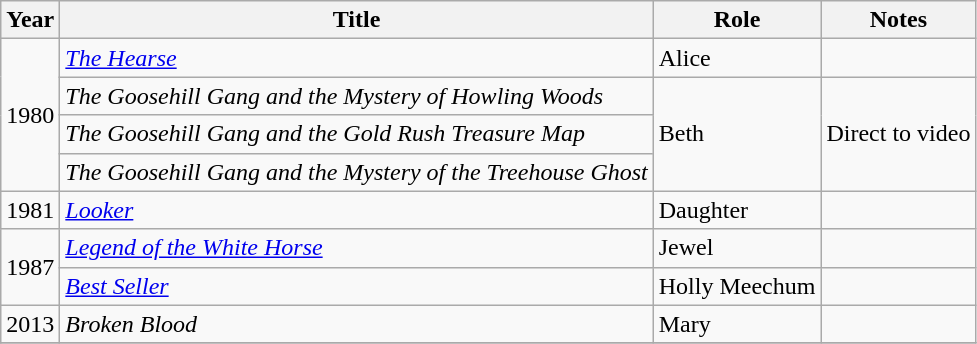<table class="wikitable">
<tr>
<th>Year</th>
<th>Title</th>
<th>Role</th>
<th>Notes</th>
</tr>
<tr>
<td rowspan=4>1980</td>
<td><em><a href='#'>The Hearse</a></em></td>
<td>Alice</td>
<td></td>
</tr>
<tr>
<td><em>The Goosehill Gang and the Mystery of Howling Woods</em></td>
<td rowspan=3>Beth</td>
<td rowspan=3>Direct to video</td>
</tr>
<tr>
<td><em>The Goosehill Gang and the Gold Rush Treasure Map</em></td>
</tr>
<tr>
<td><em>The Goosehill Gang and the Mystery of the Treehouse Ghost</em></td>
</tr>
<tr>
<td>1981</td>
<td><em><a href='#'>Looker</a></em></td>
<td>Daughter</td>
<td></td>
</tr>
<tr>
<td rowspan=2>1987</td>
<td><em><a href='#'>Legend of the White Horse</a></em></td>
<td>Jewel</td>
<td></td>
</tr>
<tr>
<td><em><a href='#'>Best Seller</a></em></td>
<td>Holly Meechum</td>
<td></td>
</tr>
<tr>
<td>2013</td>
<td><em>Broken Blood</em></td>
<td>Mary</td>
<td></td>
</tr>
<tr>
</tr>
</table>
